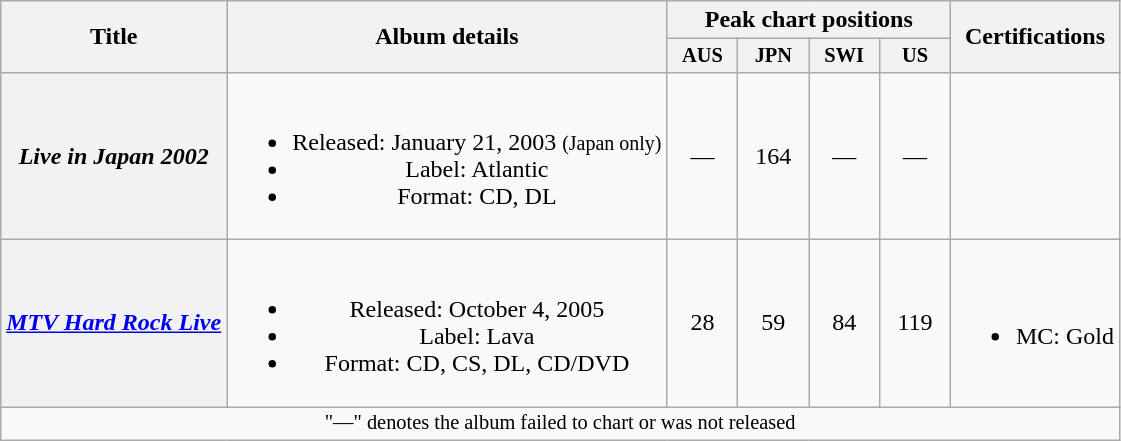<table class="wikitable plainrowheaders" style="text-align:center;">
<tr>
<th scope="col" rowspan="2">Title</th>
<th scope="col" rowspan="2">Album details</th>
<th scope="col" colspan="4">Peak chart positions</th>
<th scope="col" rowspan="2">Certifications</th>
</tr>
<tr>
<th scope="col" style="width:3em;font-size:85%;">AUS<br></th>
<th scope="col" style="width:3em;font-size:85%;">JPN<br></th>
<th scope="col" style="width:3em;font-size:85%;">SWI<br></th>
<th scope="col" style="width:3em;font-size:85%;">US<br></th>
</tr>
<tr>
<th scope="row"><em>Live in Japan 2002</em></th>
<td><br><ul><li>Released: January 21, 2003 <small>(Japan only)</small></li><li>Label: Atlantic</li><li>Format: CD, DL</li></ul></td>
<td>—</td>
<td>164</td>
<td>—</td>
<td>—</td>
<td></td>
</tr>
<tr>
<th scope="row"><em><a href='#'>MTV Hard Rock Live</a></em></th>
<td><br><ul><li>Released: October 4, 2005</li><li>Label: Lava</li><li>Format: CD, CS, DL, CD/DVD</li></ul></td>
<td>28</td>
<td>59</td>
<td>84</td>
<td>119</td>
<td><br><ul><li>MC: Gold</li></ul></td>
</tr>
<tr>
<td colspan="30" style="font-size:85%">"—" denotes the album failed to chart or was not released</td>
</tr>
</table>
